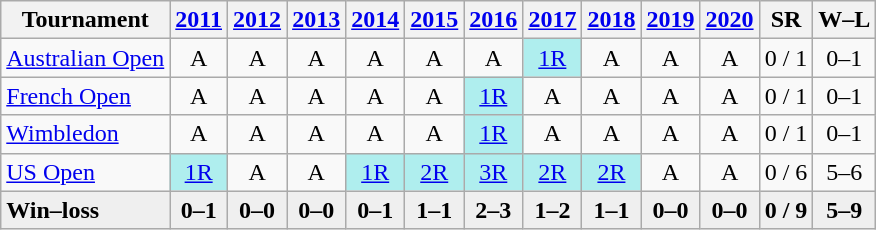<table class=wikitable style=text-align:center>
<tr>
<th>Tournament</th>
<th><a href='#'>2011</a></th>
<th><a href='#'>2012</a></th>
<th><a href='#'>2013</a></th>
<th><a href='#'>2014</a></th>
<th><a href='#'>2015</a></th>
<th><a href='#'>2016</a></th>
<th><a href='#'>2017</a></th>
<th><a href='#'>2018</a></th>
<th><a href='#'>2019</a></th>
<th><a href='#'>2020</a></th>
<th>SR</th>
<th>W–L</th>
</tr>
<tr>
<td align=left><a href='#'>Australian Open</a></td>
<td>A</td>
<td>A</td>
<td>A</td>
<td>A</td>
<td>A</td>
<td>A</td>
<td style=background:#afeeee><a href='#'>1R</a></td>
<td>A</td>
<td>A</td>
<td>A</td>
<td>0 / 1</td>
<td>0–1</td>
</tr>
<tr>
<td align=left><a href='#'>French Open</a></td>
<td>A</td>
<td>A</td>
<td>A</td>
<td>A</td>
<td>A</td>
<td style=background:#afeeee><a href='#'>1R</a></td>
<td>A</td>
<td>A</td>
<td>A</td>
<td>A</td>
<td>0 / 1</td>
<td>0–1</td>
</tr>
<tr>
<td align=left><a href='#'>Wimbledon</a></td>
<td>A</td>
<td>A</td>
<td>A</td>
<td>A</td>
<td>A</td>
<td style=background:#afeeee><a href='#'>1R</a></td>
<td>A</td>
<td>A</td>
<td>A</td>
<td>A</td>
<td>0 / 1</td>
<td>0–1</td>
</tr>
<tr>
<td align=left><a href='#'>US Open</a></td>
<td style=background:#afeeee><a href='#'>1R</a></td>
<td>A</td>
<td>A</td>
<td style=background:#afeeee><a href='#'>1R</a></td>
<td style=background:#afeeee><a href='#'>2R</a></td>
<td style=background:#afeeee><a href='#'>3R</a></td>
<td style=background:#afeeee><a href='#'>2R</a></td>
<td style=background:#afeeee><a href='#'>2R</a></td>
<td>A</td>
<td>A</td>
<td>0 / 6</td>
<td>5–6</td>
</tr>
<tr style=background:#efefef;font-weight:bold>
<td style=text-align:left>Win–loss</td>
<td>0–1</td>
<td>0–0</td>
<td>0–0</td>
<td>0–1</td>
<td>1–1</td>
<td>2–3</td>
<td>1–2</td>
<td>1–1</td>
<td>0–0</td>
<td>0–0</td>
<td>0 / 9</td>
<td>5–9</td>
</tr>
</table>
